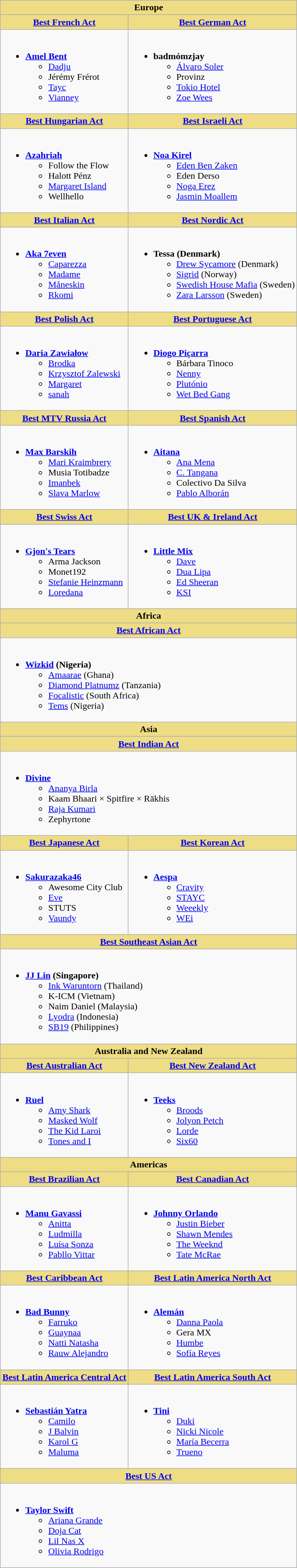<table class="wikitable" style="width=100%">
<tr>
<th colspan="2" style="background:#EEDD85; width=50%">Europe</th>
</tr>
<tr>
<th style="background:#EEDD85; width=50%"><a href='#'>Best French Act</a></th>
<th style="background:#EEDD85; width=50%"><a href='#'>Best German Act</a></th>
</tr>
<tr>
<td valign="top"><br><ul><li><strong><a href='#'>Amel Bent</a></strong><ul><li><a href='#'>Dadju</a></li><li>Jérémy Frérot</li><li><a href='#'>Tayc</a></li><li><a href='#'>Vianney</a></li></ul></li></ul></td>
<td valign="top"><br><ul><li><strong>badmómzjay</strong><ul><li><a href='#'>Álvaro Soler</a></li><li>Provinz</li><li><a href='#'>Tokio Hotel</a></li><li><a href='#'>Zoe Wees</a></li></ul></li></ul></td>
</tr>
<tr>
<th style="background:#EEDD85; width=50%"><a href='#'>Best Hungarian Act</a></th>
<th style="background:#EEDD85; width=50%"><a href='#'>Best Israeli Act</a></th>
</tr>
<tr>
<td valign="top"><br><ul><li><strong><a href='#'>Azahriah</a></strong><ul><li>Follow the Flow</li><li>Halott Pénz</li><li><a href='#'>Margaret Island</a></li><li>Wellhello</li></ul></li></ul></td>
<td valign="top"><br><ul><li><strong><a href='#'>Noa Kirel</a></strong><ul><li><a href='#'>Eden Ben Zaken</a></li><li>Eden Derso</li><li><a href='#'>Noga Erez</a></li><li><a href='#'>Jasmin Moallem</a></li></ul></li></ul></td>
</tr>
<tr>
<th style="background:#EEDD85; width=50%"><a href='#'>Best Italian Act</a></th>
<th style="background:#EEDD85; width=50%"><a href='#'>Best Nordic Act</a></th>
</tr>
<tr>
<td valign="top"><br><ul><li><strong><a href='#'>Aka 7even</a></strong><ul><li><a href='#'>Caparezza</a></li><li><a href='#'>Madame</a></li><li><a href='#'>Måneskin</a></li><li><a href='#'>Rkomi</a></li></ul></li></ul></td>
<td valign="top"><br><ul><li><strong>Tessa (Denmark)</strong><ul><li><a href='#'>Drew Sycamore</a> (Denmark)</li><li><a href='#'>Sigrid</a> (Norway)</li><li><a href='#'>Swedish House Mafia</a> (Sweden)</li><li><a href='#'>Zara Larsson</a> (Sweden)</li></ul></li></ul></td>
</tr>
<tr>
<th style="background:#EEDD85; width=50%"><a href='#'>Best Polish Act</a></th>
<th style="background:#EEDD85; width=50%"><a href='#'>Best Portuguese Act</a></th>
</tr>
<tr>
<td valign="top"><br><ul><li><strong><a href='#'>Daria Zawiałow</a></strong><ul><li><a href='#'>Brodka</a></li><li><a href='#'>Krzysztof Zalewski</a></li><li><a href='#'>Margaret</a></li><li><a href='#'>sanah</a></li></ul></li></ul></td>
<td valign="top"><br><ul><li><strong><a href='#'>Diogo Piçarra</a></strong><ul><li>Bárbara Tinoco</li><li><a href='#'>Nenny</a></li><li><a href='#'>Plutónio</a></li><li><a href='#'>Wet Bed Gang</a></li></ul></li></ul></td>
</tr>
<tr>
<th style="background:#EEDD85; width=50%"><a href='#'>Best MTV Russia Act</a></th>
<th style="background:#EEDD85; width=50%"><a href='#'>Best Spanish Act</a></th>
</tr>
<tr>
<td valign="top"><br><ul><li><strong><a href='#'>Max Barskih</a></strong><ul><li><a href='#'>Mari Kraimbrery</a></li><li>Musia Totibadze</li><li><a href='#'>Imanbek</a></li><li><a href='#'>Slava Marlow</a></li></ul></li></ul></td>
<td valign="top"><br><ul><li><strong><a href='#'>Aitana</a></strong><ul><li><a href='#'>Ana Mena</a></li><li><a href='#'>C. Tangana</a></li><li>Colectivo Da Silva</li><li><a href='#'>Pablo Alborán</a></li></ul></li></ul></td>
</tr>
<tr>
<th style="background:#EEDD85; width=50%"><a href='#'>Best Swiss Act</a></th>
<th style="background:#EEDD85; width=50%"><a href='#'>Best UK & Ireland Act</a></th>
</tr>
<tr>
</tr>
<tr>
<td valign="top"><br><ul><li><strong><a href='#'>Gjon's Tears</a></strong><ul><li>Arma Jackson</li><li>Monet192</li><li><a href='#'>Stefanie Heinzmann</a></li><li><a href='#'>Loredana</a></li></ul></li></ul></td>
<td valign="top"><br><ul><li><strong><a href='#'>Little Mix</a></strong><ul><li><a href='#'>Dave</a></li><li><a href='#'>Dua Lipa</a></li><li><a href='#'>Ed Sheeran</a></li><li><a href='#'>KSI</a></li></ul></li></ul></td>
</tr>
<tr>
<th colspan="2" style="background:#EEDD85; width=100%">Africa</th>
</tr>
<tr>
<th colspan="2" style="background:#EEDD85; width=100%"><a href='#'>Best African Act</a></th>
</tr>
<tr>
<td colspan="2" valign="top"><br><ul><li><strong><a href='#'>Wizkid</a> (Nigeria)</strong><ul><li><a href='#'>Amaarae</a> (Ghana)</li><li><a href='#'>Diamond Platnumz</a> (Tanzania)</li><li><a href='#'>Focalistic</a> (South Africa)</li><li><a href='#'>Tems</a> (Nigeria)</li></ul></li></ul></td>
</tr>
<tr>
<th colspan="2" style="background:#EEDD85; width=100%">Asia</th>
</tr>
<tr>
<th colspan="2" style="background:#EEDD85; width=100%"><a href='#'>Best Indian Act</a></th>
</tr>
<tr>
<td colspan="2" valign="top"><br><ul><li><strong><a href='#'>Divine</a></strong><ul><li><a href='#'>Ananya Birla</a></li><li>Kaam Bhaari × Spitfire × Rākhis</li><li><a href='#'>Raja Kumari</a></li><li>Zephyrtone</li></ul></li></ul></td>
</tr>
<tr>
<th style="background:#EEDD85; width=50%"><a href='#'>Best Japanese Act</a></th>
<th style="background:#EEDD85; width=50%"><a href='#'>Best Korean Act</a></th>
</tr>
<tr>
<td valign="top"><br><ul><li><strong><a href='#'>Sakurazaka46</a></strong><ul><li>Awesome City Club</li><li><a href='#'>Eve</a></li><li>STUTS</li><li><a href='#'>Vaundy</a></li></ul></li></ul></td>
<td valign="top"><br><ul><li><strong><a href='#'>Aespa</a></strong><ul><li><a href='#'>Cravity</a></li><li><a href='#'>STAYC</a></li><li><a href='#'>Weeekly</a></li><li><a href='#'>WEi</a></li></ul></li></ul></td>
</tr>
<tr>
<th colspan="2" style="background:#EEDD85; width=50%"><a href='#'>Best Southeast Asian Act</a></th>
</tr>
<tr>
<td colspan="2" valign="top"><br><ul><li><strong><a href='#'>JJ Lin</a> (Singapore)</strong><ul><li><a href='#'>Ink Waruntorn</a> (Thailand)</li><li>K-ICM (Vietnam)</li><li>Naim Daniel (Malaysia)</li><li><a href='#'>Lyodra</a> (Indonesia)</li><li><a href='#'>SB19</a> (Philippines)</li></ul></li></ul></td>
</tr>
<tr>
<th colspan="2" style="background:#EEDD85; width=50%">Australia and New Zealand</th>
</tr>
<tr>
<th style="background:#EEDD85; width=50%"><a href='#'>Best Australian Act</a></th>
<th style="background:#EEDD85; width=50%"><a href='#'>Best New Zealand Act</a></th>
</tr>
<tr>
<td valign="top"><br><ul><li><strong><a href='#'>Ruel</a></strong><ul><li><a href='#'>Amy Shark</a></li><li><a href='#'>Masked Wolf</a></li><li><a href='#'>The Kid Laroi</a></li><li><a href='#'>Tones and I</a></li></ul></li></ul></td>
<td valign="top"><br><ul><li><strong><a href='#'>Teeks</a></strong><ul><li><a href='#'>Broods</a></li><li><a href='#'>Jolyon Petch</a></li><li><a href='#'>Lorde</a></li><li><a href='#'>Six60</a></li></ul></li></ul></td>
</tr>
<tr>
<th colspan="2" style="background:#EEDD85; width=50%">Americas</th>
</tr>
<tr>
<th style="background:#EEDD85; width=50%"><a href='#'>Best Brazilian Act</a></th>
<th style="background:#EEDD85; width=50%"><a href='#'>Best Canadian Act</a></th>
</tr>
<tr>
<td valign="top"><br><ul><li><strong><a href='#'>Manu Gavassi</a></strong><ul><li><a href='#'>Anitta</a></li><li><a href='#'>Ludmilla</a></li><li><a href='#'>Luísa Sonza</a></li><li><a href='#'>Pabllo Vittar</a></li></ul></li></ul></td>
<td valign="top"><br><ul><li><strong><a href='#'>Johnny Orlando</a></strong><ul><li><a href='#'>Justin Bieber</a></li><li><a href='#'>Shawn Mendes</a></li><li><a href='#'>The Weeknd</a></li><li><a href='#'>Tate McRae</a></li></ul></li></ul></td>
</tr>
<tr>
<th style="background:#EEDD85; width=50%"><a href='#'>Best Caribbean Act</a></th>
<th style="background:#EEDD85; width=50%"><a href='#'>Best Latin America North Act</a></th>
</tr>
<tr>
<td valign="top"><br><ul><li><strong><a href='#'>Bad Bunny</a></strong><ul><li><a href='#'>Farruko</a></li><li><a href='#'>Guaynaa</a></li><li><a href='#'>Natti Natasha</a></li><li><a href='#'>Rauw Alejandro</a></li></ul></li></ul></td>
<td valign="top"><br><ul><li><strong><a href='#'>Alemán</a></strong><ul><li><a href='#'>Danna Paola</a></li><li>Gera MX</li><li><a href='#'>Humbe</a></li><li><a href='#'>Sofía Reyes</a></li></ul></li></ul></td>
</tr>
<tr>
<th style="background:#EEDD85; width=50%"><a href='#'>Best Latin America Central Act</a></th>
<th style="background:#EEDD85; width=50%"><a href='#'>Best Latin America South Act</a></th>
</tr>
<tr>
<td valign="top"><br><ul><li><strong><a href='#'>Sebastián Yatra</a></strong><ul><li><a href='#'>Camilo</a></li><li><a href='#'>J Balvin</a></li><li><a href='#'>Karol G</a></li><li><a href='#'>Maluma</a></li></ul></li></ul></td>
<td valign="top"><br><ul><li><strong><a href='#'>Tini</a></strong><ul><li><a href='#'>Duki</a></li><li><a href='#'>Nicki Nicole</a></li><li><a href='#'>María Becerra</a></li><li><a href='#'>Trueno</a></li></ul></li></ul></td>
</tr>
<tr>
<th colspan="2" style="background:#EEDD85; width=100%"><a href='#'>Best US Act</a></th>
</tr>
<tr>
<td colspan="2" valign="top"><br><ul><li><strong><a href='#'>Taylor Swift</a></strong><ul><li><a href='#'>Ariana Grande</a></li><li><a href='#'>Doja Cat</a></li><li><a href='#'>Lil Nas X</a></li><li><a href='#'>Olivia Rodrigo</a></li></ul></li></ul></td>
</tr>
</table>
